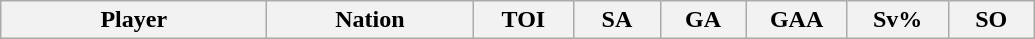<table class="wikitable sortable" style="text-align:center;">
<tr>
<th style="width:170px;">Player</th>
<th style="width:130px;">Nation</th>
<th style="width:60px;">TOI</th>
<th style="width:50px;">SA</th>
<th style="width:50px;">GA</th>
<th style="width:60px;">GAA</th>
<th style="width:60px;">Sv%</th>
<th style="width:50px;">SO<br></th>
</tr>
</table>
